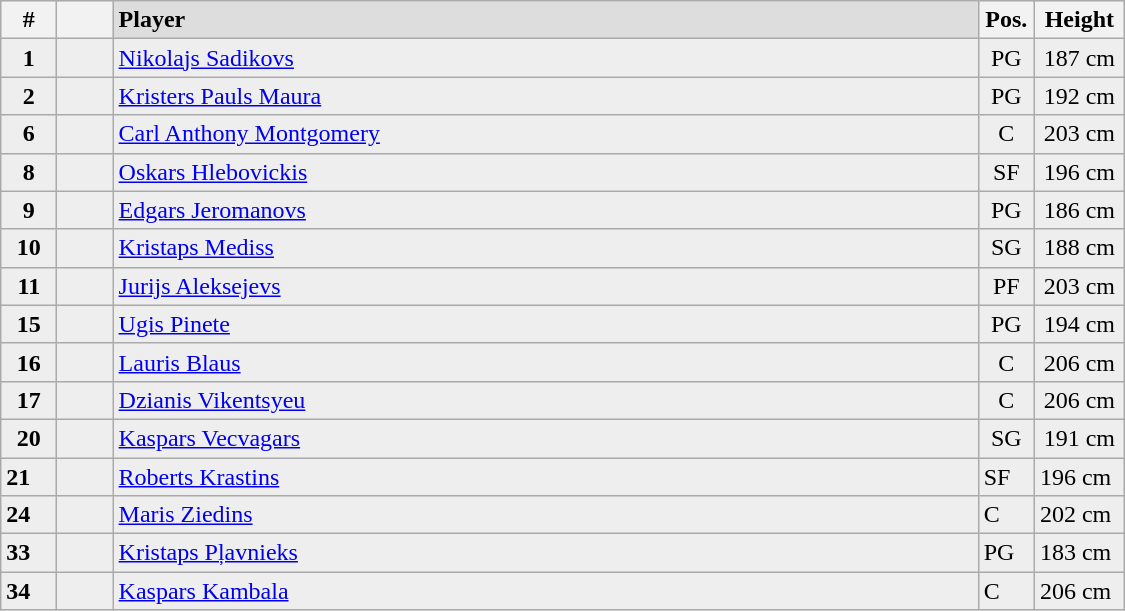<table class="wikitable" width="750">
<tr bgcolor="#dddddd">
<th width=5%>#</th>
<th width=5%></th>
<td align=left!!width=35%><strong>Player</strong></td>
<th width=5%><strong>Pos.</strong></th>
<th width=8%><strong>Height</strong></th>
</tr>
<tr bgcolor="#eeeeee">
<td align=center><strong>1</strong></td>
<td align=center></td>
<td><a href='#'>Nikolajs Sadikovs</a></td>
<td align=center>PG</td>
<td align=center>187 cm</td>
</tr>
<tr bgcolor="#eeeeee">
<td align=center><strong>2</strong></td>
<td align=center></td>
<td><a href='#'>Kristers Pauls Maura</a></td>
<td align=center>PG</td>
<td align=center>192 cm</td>
</tr>
<tr bgcolor="#eeeeee">
<td align="center"><strong>6</strong></td>
<td align="center"></td>
<td><a href='#'>Carl Anthony Montgomery</a></td>
<td align="center">C</td>
<td align="center">203 cm</td>
</tr>
<tr bgcolor="#eeeeee">
<td align="center"><strong>8</strong></td>
<td align="center"></td>
<td><a href='#'>Oskars Hlebovickis</a></td>
<td align="center">SF</td>
<td align="center">196 cm</td>
</tr>
<tr bgcolor="#eeeeee">
<td align=center><strong>9</strong></td>
<td align=center></td>
<td><a href='#'>Edgars Jeromanovs</a></td>
<td align=center>PG</td>
<td align=center>186 cm</td>
</tr>
<tr bgcolor="#eeeeee">
<td align="center"><strong>10</strong></td>
<td align="center"></td>
<td><a href='#'>Kristaps Mediss</a></td>
<td align="center">SG</td>
<td align="center">188 cm</td>
</tr>
<tr bgcolor="#eeeeee">
<td align="center"><strong>11</strong></td>
<td align="center"></td>
<td><a href='#'>Jurijs Aleksejevs</a></td>
<td align="center">PF</td>
<td align="center">203 cm</td>
</tr>
<tr bgcolor="#eeeeee">
<td align="center"><strong>15</strong></td>
<td align="center"></td>
<td><a href='#'>Ugis Pinete</a></td>
<td align="center">PG</td>
<td align="center">194 cm</td>
</tr>
<tr bgcolor="#eeeeee">
<td align="center"><strong>16</strong></td>
<td align="center"></td>
<td><a href='#'>Lauris Blaus</a></td>
<td align="center">C</td>
<td align="center">206 cm</td>
</tr>
<tr bgcolor="#eeeeee">
<td align="center"><strong>17</strong></td>
<td align="center"></td>
<td><a href='#'>Dzianis Vikentsyeu</a></td>
<td align="center">C</td>
<td align="center">206 cm</td>
</tr>
<tr bgcolor="#eeeeee">
<td align="center"><strong>20</strong></td>
<td align="center"></td>
<td><a href='#'>Kaspars Vecvagars</a></td>
<td align="center">SG</td>
<td align="center">191 cm</td>
</tr>
<tr bgcolor="#eeeeee">
<td><strong>21</strong></td>
<td></td>
<td><a href='#'>Roberts Krastins</a></td>
<td>SF</td>
<td>196 cm</td>
</tr>
<tr bgcolor="#eeeeee">
<td><strong>24</strong></td>
<td></td>
<td><a href='#'>Maris Ziedins</a></td>
<td>C</td>
<td>202 cm</td>
</tr>
<tr bgcolor="#eeeeee">
<td><strong>33</strong></td>
<td></td>
<td><a href='#'>Kristaps Pļavnieks</a></td>
<td>PG</td>
<td>183 cm</td>
</tr>
<tr bgcolor="#eeeeee">
<td><strong>34</strong></td>
<td></td>
<td><a href='#'>Kaspars Kambala</a></td>
<td>C</td>
<td>206 cm</td>
</tr>
</table>
